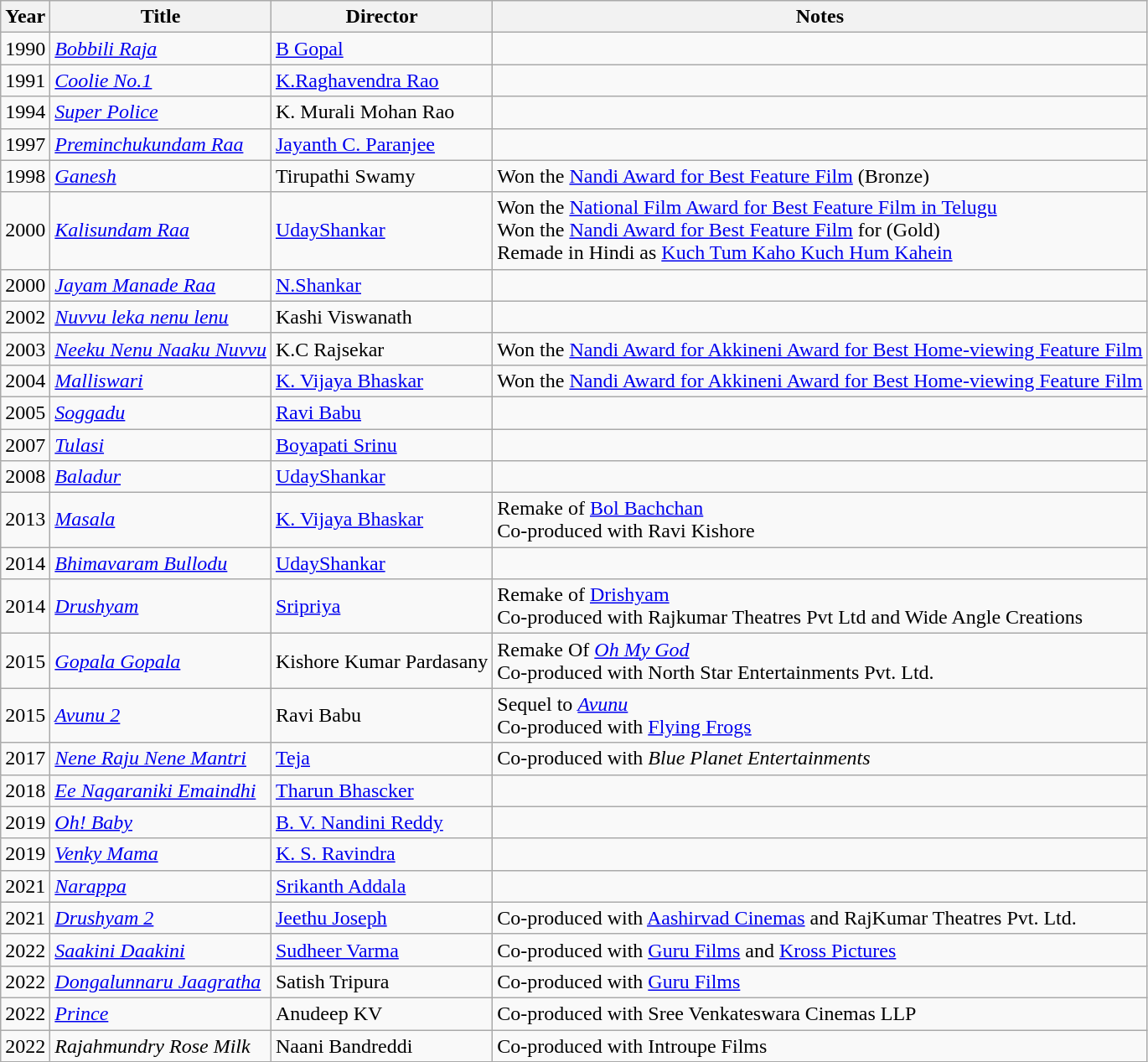<table class="wikitable sortable">
<tr>
<th>Year</th>
<th>Title</th>
<th>Director</th>
<th class="unsortable">Notes</th>
</tr>
<tr>
<td>1990</td>
<td><em><a href='#'>Bobbili Raja</a></em></td>
<td><a href='#'>B Gopal</a></td>
<td></td>
</tr>
<tr>
<td>1991</td>
<td><em><a href='#'>Coolie No.1</a></em></td>
<td><a href='#'>K.Raghavendra Rao</a></td>
<td></td>
</tr>
<tr>
<td>1994</td>
<td><em><a href='#'>Super Police</a></em></td>
<td>K. Murali Mohan Rao</td>
<td></td>
</tr>
<tr>
<td>1997</td>
<td><em><a href='#'>Preminchukundam Raa</a></em></td>
<td><a href='#'>Jayanth C. Paranjee</a></td>
<td></td>
</tr>
<tr>
<td>1998</td>
<td><em><a href='#'>Ganesh</a></em></td>
<td>Tirupathi Swamy</td>
<td>Won the <a href='#'>Nandi Award for Best Feature Film</a> (Bronze)</td>
</tr>
<tr>
<td>2000</td>
<td><em><a href='#'>Kalisundam Raa</a></em></td>
<td><a href='#'>UdayShankar</a></td>
<td>Won the <a href='#'>National Film Award for Best Feature Film in Telugu</a><br>Won the <a href='#'>Nandi Award for Best Feature Film</a> for (Gold)<br>Remade in Hindi as <a href='#'>Kuch Tum Kaho Kuch Hum Kahein</a></td>
</tr>
<tr>
<td>2000</td>
<td><em><a href='#'>Jayam Manade Raa</a></em></td>
<td><a href='#'>N.Shankar</a></td>
<td></td>
</tr>
<tr>
<td>2002</td>
<td><em><a href='#'>Nuvvu leka nenu lenu</a></em></td>
<td>Kashi Viswanath</td>
<td></td>
</tr>
<tr>
<td>2003</td>
<td><em><a href='#'>Neeku Nenu Naaku Nuvvu</a></em></td>
<td>K.C Rajsekar</td>
<td>Won the <a href='#'>Nandi Award for Akkineni Award for Best Home-viewing Feature Film</a></td>
</tr>
<tr>
<td>2004</td>
<td><em><a href='#'>Malliswari</a></em></td>
<td><a href='#'>K. Vijaya Bhaskar</a></td>
<td>Won the <a href='#'>Nandi Award for Akkineni Award for Best Home-viewing Feature Film</a></td>
</tr>
<tr>
<td>2005</td>
<td><em><a href='#'>Soggadu</a></em></td>
<td><a href='#'>Ravi Babu</a></td>
<td></td>
</tr>
<tr>
<td>2007</td>
<td><em><a href='#'>Tulasi</a></em></td>
<td><a href='#'>Boyapati Srinu</a></td>
<td></td>
</tr>
<tr>
<td>2008</td>
<td><em><a href='#'>Baladur</a></em></td>
<td><a href='#'>UdayShankar</a></td>
</tr>
<tr>
<td>2013</td>
<td><em><a href='#'>Masala</a></em></td>
<td><a href='#'>K. Vijaya Bhaskar</a></td>
<td>Remake of <a href='#'>Bol Bachchan</a><br>Co-produced with Ravi Kishore</td>
</tr>
<tr>
<td>2014</td>
<td><em><a href='#'>Bhimavaram Bullodu</a></em></td>
<td><a href='#'>UdayShankar</a></td>
</tr>
<tr>
<td>2014</td>
<td><em><a href='#'>Drushyam</a></em></td>
<td><a href='#'>Sripriya</a></td>
<td>Remake of <a href='#'>Drishyam</a><br>Co-produced with Rajkumar Theatres Pvt Ltd and Wide Angle Creations</td>
</tr>
<tr>
<td>2015</td>
<td><em><a href='#'>Gopala Gopala</a></em></td>
<td>Kishore Kumar Pardasany</td>
<td>Remake Of <em><a href='#'>Oh My God</a></em><br>Co-produced with North Star Entertainments Pvt. Ltd.</td>
</tr>
<tr>
<td>2015</td>
<td><em><a href='#'>Avunu 2</a></em></td>
<td>Ravi Babu</td>
<td>Sequel to <em><a href='#'>Avunu</a></em><br>Co-produced with <a href='#'>Flying Frogs</a></td>
</tr>
<tr>
<td>2017</td>
<td><em><a href='#'>Nene Raju Nene Mantri</a></em></td>
<td><a href='#'>Teja</a></td>
<td>Co-produced with <em>Blue Planet Entertainments</em></td>
</tr>
<tr>
<td>2018</td>
<td><em><a href='#'>Ee Nagaraniki Emaindhi</a></em></td>
<td><a href='#'>Tharun Bhascker</a></td>
<td></td>
</tr>
<tr>
<td>2019</td>
<td><em><a href='#'>Oh! Baby</a></em></td>
<td><a href='#'>B. V. Nandini Reddy</a></td>
<td></td>
</tr>
<tr>
<td>2019</td>
<td><em><a href='#'>Venky Mama</a></em></td>
<td><a href='#'>K. S. Ravindra</a></td>
<td></td>
</tr>
<tr>
<td>2021</td>
<td><em><a href='#'>Narappa</a></em></td>
<td><a href='#'>Srikanth Addala</a></td>
<td></td>
</tr>
<tr>
<td>2021</td>
<td><em><a href='#'>Drushyam 2</a></em></td>
<td><a href='#'>Jeethu Joseph</a></td>
<td>Co-produced with <a href='#'>Aashirvad Cinemas</a> and RajKumar Theatres Pvt. Ltd.</td>
</tr>
<tr>
<td>2022</td>
<td><em><a href='#'>Saakini Daakini</a></em></td>
<td><a href='#'>Sudheer Varma</a></td>
<td>Co-produced with <a href='#'>Guru Films</a> and <a href='#'>Kross Pictures</a></td>
</tr>
<tr>
<td>2022</td>
<td><em><a href='#'>Dongalunnaru Jaagratha</a></em></td>
<td>Satish Tripura</td>
<td>Co-produced with <a href='#'>Guru Films</a></td>
</tr>
<tr>
<td>2022</td>
<td><em><a href='#'>Prince</a> </em></td>
<td>Anudeep KV</td>
<td>Co-produced with Sree Venkateswara Cinemas LLP</td>
</tr>
<tr>
<td>2022</td>
<td><em>Rajahmundry Rose Milk</em></td>
<td>Naani Bandreddi</td>
<td>Co-produced with Introupe Films</td>
</tr>
</table>
